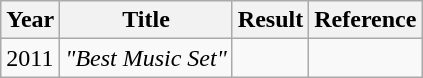<table class="wikitable">
<tr>
<th>Year</th>
<th>Title</th>
<th>Result</th>
<th>Reference</th>
</tr>
<tr>
<td>2011</td>
<td><em>"Best Music Set"</em></td>
<td></td>
<td></td>
</tr>
</table>
